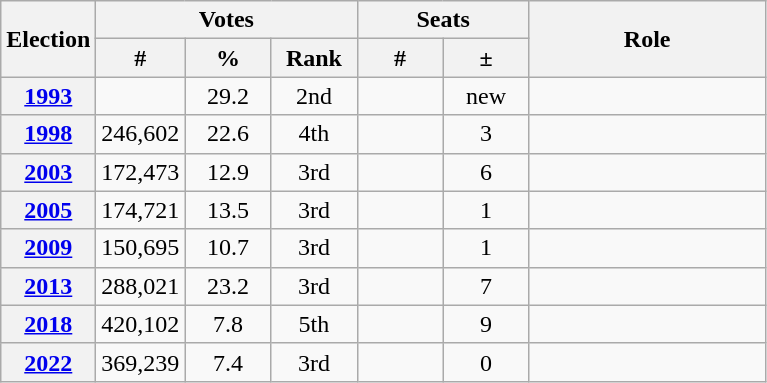<table class=wikitable style="text-align:center;">
<tr>
<th rowspan=2>Election</th>
<th colspan=3>Votes</th>
<th colspan=2>Seats</th>
<th style="width:150px" rowspan=2>Role</th>
</tr>
<tr>
<th style="width:50px">#</th>
<th style="width:50px">%</th>
<th style="width:50px">Rank</th>
<th style="width:50px">#</th>
<th style="width:50px">±</th>
</tr>
<tr>
<th><a href='#'>1993</a></th>
<td></td>
<td>29.2</td>
<td>2nd</td>
<td style="text-align:right;"></td>
<td>new</td>
<td></td>
</tr>
<tr>
<th><a href='#'>1998</a></th>
<td>246,602</td>
<td>22.6</td>
<td>4th</td>
<td style="text-align:right;"></td>
<td> 3</td>
<td></td>
</tr>
<tr>
<th><a href='#'>2003</a></th>
<td>172,473</td>
<td>12.9</td>
<td>3rd</td>
<td style="text-align:right;"></td>
<td> 6</td>
<td></td>
</tr>
<tr>
<th><a href='#'>2005</a></th>
<td>174,721</td>
<td>13.5</td>
<td>3rd</td>
<td style="text-align:right;"></td>
<td> 1</td>
<td></td>
</tr>
<tr>
<th><a href='#'>2009</a></th>
<td>150,695</td>
<td>10.7</td>
<td>3rd</td>
<td style="text-align:right;"></td>
<td> 1</td>
<td></td>
</tr>
<tr>
<th><a href='#'>2013</a></th>
<td>288,021</td>
<td>23.2</td>
<td>3rd</td>
<td style="text-align:right;"></td>
<td> 7</td>
<td></td>
</tr>
<tr>
<th><a href='#'>2018</a></th>
<td>420,102</td>
<td>7.8</td>
<td>5th</td>
<td style="text-align:right;"></td>
<td> 9</td>
<td></small></td>
</tr>
<tr>
<th><a href='#'>2022</a></th>
<td>369,239</td>
<td>7.4</td>
<td>3rd</td>
<td style="text-align:right;"></td>
<td> 0</td>
<td></td>
</tr>
</table>
